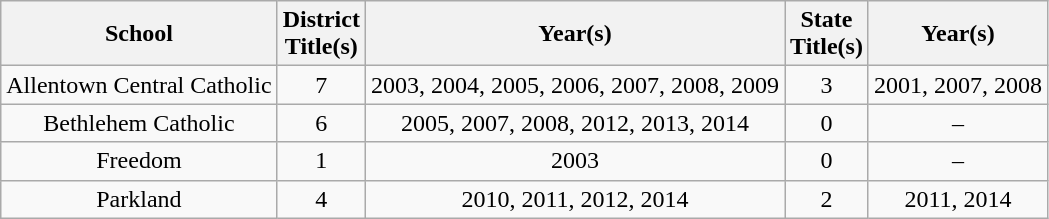<table class="wikitable" style="text-align:center">
<tr>
<th>School</th>
<th>District<br>Title(s)</th>
<th>Year(s)</th>
<th>State<br>Title(s)</th>
<th>Year(s)</th>
</tr>
<tr>
<td>Allentown Central Catholic</td>
<td>7</td>
<td>2003, 2004, 2005, 2006, 2007, 2008, 2009</td>
<td>3</td>
<td>2001, 2007, 2008</td>
</tr>
<tr>
<td>Bethlehem Catholic</td>
<td>6</td>
<td>2005, 2007, 2008, 2012, 2013, 2014</td>
<td>0</td>
<td>–</td>
</tr>
<tr>
<td>Freedom</td>
<td>1</td>
<td>2003</td>
<td>0</td>
<td>–</td>
</tr>
<tr>
<td>Parkland</td>
<td>4</td>
<td>2010, 2011, 2012, 2014</td>
<td>2</td>
<td>2011, 2014</td>
</tr>
</table>
